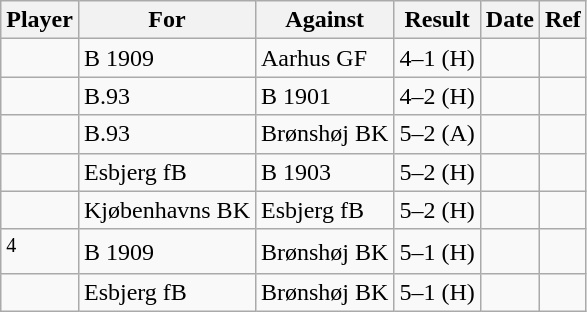<table class="wikitable">
<tr>
<th>Player</th>
<th>For</th>
<th>Against</th>
<th>Result</th>
<th>Date</th>
<th>Ref</th>
</tr>
<tr>
<td> </td>
<td>B 1909</td>
<td>Aarhus GF</td>
<td>4–1 (H)</td>
<td></td>
<td></td>
</tr>
<tr>
<td> </td>
<td>B.93</td>
<td>B 1901</td>
<td>4–2 (H)</td>
<td></td>
<td></td>
</tr>
<tr>
<td> </td>
<td>B.93</td>
<td>Brønshøj BK</td>
<td>5–2 (A)</td>
<td></td>
<td></td>
</tr>
<tr>
<td> </td>
<td>Esbjerg fB</td>
<td>B 1903</td>
<td>5–2 (H)</td>
<td></td>
<td></td>
</tr>
<tr>
<td> </td>
<td>Kjøbenhavns BK</td>
<td>Esbjerg fB</td>
<td>5–2 (H)</td>
<td></td>
<td></td>
</tr>
<tr>
<td> <sup>4</sup></td>
<td>B 1909</td>
<td>Brønshøj BK</td>
<td>5–1 (H)</td>
<td></td>
<td></td>
</tr>
<tr>
<td> </td>
<td>Esbjerg fB</td>
<td>Brønshøj BK</td>
<td>5–1 (H)</td>
<td></td>
<td></td>
</tr>
</table>
